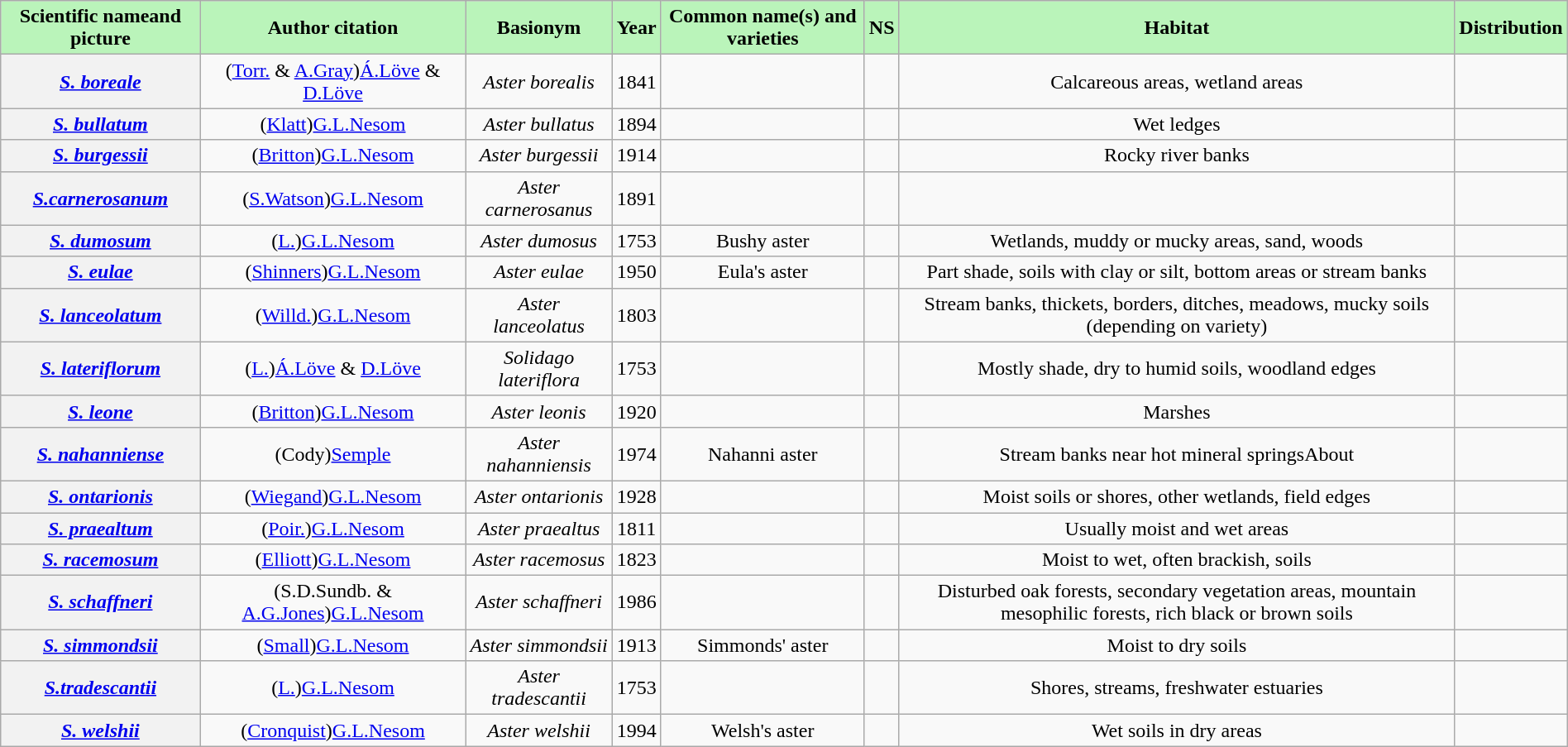<table class="wikitable sortable mw-collapsible" style="width:100%;text-align:center;">
<tr>
<th scope="col" style="background-color:#baf4ba;">Scientific nameand picture</th>
<th scope="col" style="background-color:#baf4ba;">Author citation</th>
<th scope="col" style="background-color:#baf4ba;">Basionym</th>
<th scope="col" style="background-color:#baf4ba;">Year</th>
<th scope="col" style="background-color:#baf4ba;">Common name(s) and varieties</th>
<th scope="col" style="background-color:#baf4ba;">NS</th>
<th scope="col" class="unsortable" style="background-color:#baf4ba;">Habitat</th>
<th scope="col" class="unsortable" style="background-color:#baf4ba;">Distribution</th>
</tr>
<tr>
<th scope="row"><em><a href='#'>S. boreale</a></em></th>
<td>(<a href='#'>Torr.</a> & <a href='#'>A.Gray</a>)<a href='#'>Á.Löve</a> & <a href='#'>D.Löve</a></td>
<td><em>Aster</em>  <em>borealis</em></td>
<td>1841</td>
<td></td>
<td></td>
<td>Calcareous areas, wetland areas</td>
<td></td>
</tr>
<tr>
<th scope="row"><em><a href='#'>S. bullatum</a></em></th>
<td>(<a href='#'>Klatt</a>)<a href='#'>G.L.Nesom</a></td>
<td><em>Aster bullatus</em></td>
<td>1894</td>
<td></td>
<td></td>
<td>Wet ledges</td>
<td></td>
</tr>
<tr>
<th scope="row"><em><a href='#'>S. burgessii</a></em></th>
<td>(<a href='#'>Britton</a>)<a href='#'>G.L.Nesom</a></td>
<td><em>Aster burgessii</em></td>
<td>1914</td>
<td></td>
<td></td>
<td>Rocky river banks</td>
<td></td>
</tr>
<tr>
<th scope="row"><em><a href='#'>S.carnerosanum</a></em></th>
<td>(<a href='#'>S.Watson</a>)<a href='#'>G.L.Nesom</a></td>
<td><em>Aster carnerosanus</em></td>
<td>1891</td>
<td></td>
<td></td>
<td></td>
<td></td>
</tr>
<tr>
<th scope="row"><em><a href='#'>S. dumosum</a></em></th>
<td>(<a href='#'>L.</a>)<a href='#'>G.L.Nesom</a></td>
<td><em>Aster dumosus</em></td>
<td>1753</td>
<td>Bushy aster</td>
<td></td>
<td>Wetlands, muddy or mucky areas, sand, woods</td>
<td></td>
</tr>
<tr>
<th scope="row"><em><a href='#'>S. eulae</a></em></th>
<td>(<a href='#'>Shinners</a>)<a href='#'>G.L.Nesom</a></td>
<td><em>Aster eulae</em></td>
<td>1950</td>
<td>Eula's aster</td>
<td></td>
<td>Part shade, soils with clay or silt, bottom areas or stream banks</td>
<td></td>
</tr>
<tr>
<th scope="row"><em><a href='#'>S. lanceolatum</a></em></th>
<td>(<a href='#'>Willd.</a>)<a href='#'>G.L.Nesom</a></td>
<td><em>Aster lanceolatus</em></td>
<td>1803</td>
<td><br></td>
<td></td>
<td>Stream banks, thickets, borders, ditches, meadows, mucky soils (depending on variety)</td>
<td></td>
</tr>
<tr>
<th scope="row"><em><a href='#'>S. lateriflorum</a></em></th>
<td>(<a href='#'>L.</a>)<a href='#'>Á.Löve</a> & <a href='#'>D.Löve</a></td>
<td><em>Solidago lateriflora</em></td>
<td>1753</td>
<td></td>
<td></td>
<td>Mostly shade, dry to humid soils, woodland edges</td>
<td></td>
</tr>
<tr>
<th scope="row"><em><a href='#'>S. leone</a></em></th>
<td>(<a href='#'>Britton</a>)<a href='#'>G.L.Nesom</a></td>
<td><em>Aster leonis</em></td>
<td>1920</td>
<td></td>
<td></td>
<td>Marshes</td>
<td></td>
</tr>
<tr>
<th scope="row"><em><a href='#'>S. nahanniense</a></em></th>
<td>(Cody)<a href='#'>Semple</a></td>
<td><em>Aster nahanniensis</em></td>
<td>1974</td>
<td>Nahanni aster</td>
<td></td>
<td>Stream banks near hot mineral springsAbout </td>
<td></td>
</tr>
<tr>
<th scope="row"><em><a href='#'>S. ontarionis</a></em></th>
<td>(<a href='#'>Wiegand</a>)<a href='#'>G.L.Nesom</a></td>
<td><em>Aster ontarionis</em></td>
<td>1928</td>
<td><br></td>
<td></td>
<td>Moist soils or shores, other wetlands, field edges</td>
<td></td>
</tr>
<tr>
<th scope="row"><em><a href='#'>S. praealtum</a></em></th>
<td>(<a href='#'>Poir.</a>)<a href='#'>G.L.Nesom</a></td>
<td><em>Aster praealtus</em></td>
<td>1811</td>
<td></td>
<td></td>
<td>Usually moist and wet areas</td>
<td></td>
</tr>
<tr>
<th scope="row"><em><a href='#'>S. racemosum</a></em></th>
<td>(<a href='#'>Elliott</a>)<a href='#'>G.L.Nesom</a></td>
<td><em>Aster racemosus</em></td>
<td>1823</td>
<td></td>
<td></td>
<td>Moist to wet, often brackish, soils</td>
<td></td>
</tr>
<tr>
<th scope="row"><em><a href='#'>S. schaffneri</a></em></th>
<td>(S.D.Sundb. & <a href='#'>A.G.Jones</a>)<a href='#'>G.L.Nesom</a></td>
<td><em>Aster schaffneri</em></td>
<td>1986</td>
<td></td>
<td></td>
<td>Disturbed oak forests, secondary vegetation areas, mountain mesophilic forests, rich black or brown soils</td>
<td></td>
</tr>
<tr>
<th scope="row"><em><a href='#'>S. simmondsii</a></em></th>
<td>(<a href='#'>Small</a>)<a href='#'>G.L.Nesom</a></td>
<td><em>Aster simmondsii</em></td>
<td>1913</td>
<td>Simmonds' aster</td>
<td></td>
<td>Moist to dry soils</td>
<td></td>
</tr>
<tr>
<th scope="row"><em><a href='#'>S.tradescantii</a></em></th>
<td>(<a href='#'>L.</a>)<a href='#'>G.L.Nesom</a></td>
<td><em>Aster tradescantii</em></td>
<td>1753</td>
<td></td>
<td></td>
<td>Shores, streams, freshwater estuaries</td>
<td></td>
</tr>
<tr>
<th scope="row"><em><a href='#'>S. welshii</a></em></th>
<td>(<a href='#'>Cronquist</a>)<a href='#'>G.L.Nesom</a></td>
<td><em>Aster welshii</em></td>
<td>1994</td>
<td>Welsh's aster</td>
<td></td>
<td>Wet soils in dry areas</td>
<td></td>
</tr>
</table>
